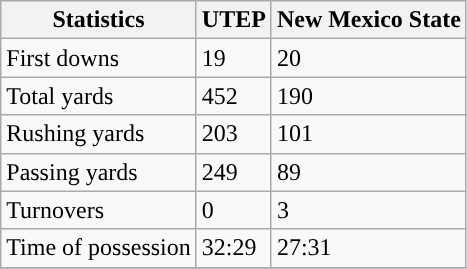<table class="wikitable">
<tr>
<th>Statistics</th>
<th>UTEP</th>
<th>New Mexico State</th>
</tr>
<tr>
<td>First downs</td>
<td>19</td>
<td>20</td>
</tr>
<tr>
<td>Total yards</td>
<td>452</td>
<td>190</td>
</tr>
<tr>
<td>Rushing yards</td>
<td>203</td>
<td>101</td>
</tr>
<tr>
<td>Passing yards</td>
<td>249</td>
<td>89</td>
</tr>
<tr>
<td>Turnovers</td>
<td>0</td>
<td>3</td>
</tr>
<tr>
<td>Time of possession</td>
<td>32:29</td>
<td>27:31</td>
</tr>
<tr>
</tr>
</table>
